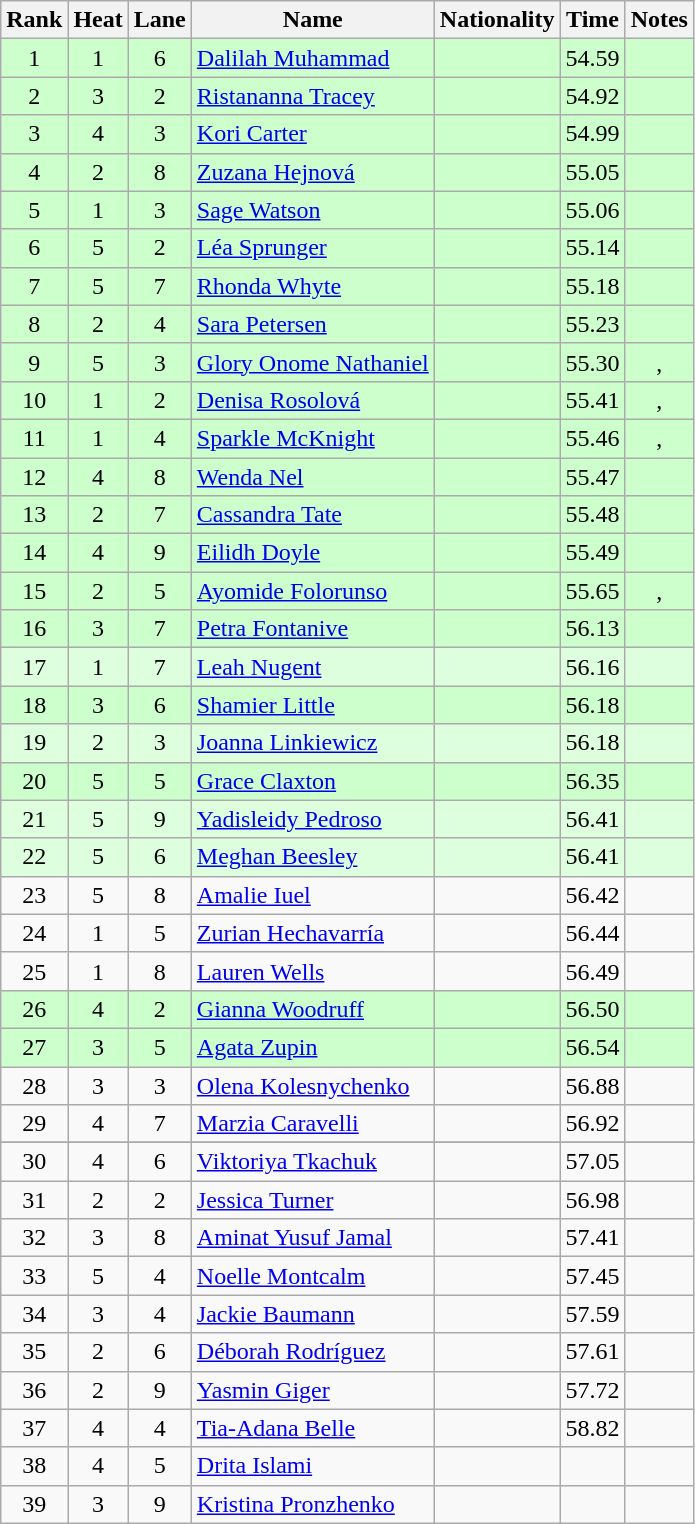<table class="wikitable sortable" style="text-align:center">
<tr>
<th>Rank</th>
<th>Heat</th>
<th>Lane</th>
<th>Name</th>
<th>Nationality</th>
<th>Time</th>
<th>Notes</th>
</tr>
<tr bgcolor=ccffcc>
<td>1</td>
<td>1</td>
<td>6</td>
<td align=left><a href='#'>Dalilah Muhammad</a></td>
<td align=left></td>
<td>54.59</td>
<td></td>
</tr>
<tr bgcolor=ccffcc>
<td>2</td>
<td>3</td>
<td>2</td>
<td align=left><a href='#'>Ristananna Tracey</a></td>
<td align=left></td>
<td>54.92</td>
<td></td>
</tr>
<tr bgcolor=ccffcc>
<td>3</td>
<td>4</td>
<td>3</td>
<td align=left><a href='#'>Kori Carter</a></td>
<td align=left></td>
<td>54.99</td>
<td></td>
</tr>
<tr bgcolor=ccffcc>
<td>4</td>
<td>2</td>
<td>8</td>
<td align=left><a href='#'>Zuzana Hejnová</a></td>
<td align=left></td>
<td>55.05</td>
<td></td>
</tr>
<tr bgcolor=ccffcc>
<td>5</td>
<td>1</td>
<td>3</td>
<td align=left><a href='#'>Sage Watson</a></td>
<td align=left></td>
<td>55.06</td>
<td></td>
</tr>
<tr bgcolor=ccffcc>
<td>6</td>
<td>5</td>
<td>2</td>
<td align=left><a href='#'>Léa Sprunger</a></td>
<td align=left></td>
<td>55.14</td>
<td></td>
</tr>
<tr bgcolor=ccffcc>
<td>7</td>
<td>5</td>
<td>7</td>
<td align=left><a href='#'>Rhonda Whyte</a></td>
<td align=left></td>
<td>55.18</td>
<td></td>
</tr>
<tr bgcolor=ccffcc>
<td>8</td>
<td>2</td>
<td>4</td>
<td align=left><a href='#'>Sara Petersen</a></td>
<td align=left></td>
<td>55.23</td>
<td></td>
</tr>
<tr bgcolor=ccffcc>
<td>9</td>
<td>5</td>
<td>3</td>
<td align=left><a href='#'>Glory Onome Nathaniel</a></td>
<td align=left></td>
<td>55.30</td>
<td>, </td>
</tr>
<tr bgcolor=ccffcc>
<td>10</td>
<td>1</td>
<td>2</td>
<td align=left><a href='#'>Denisa Rosolová</a></td>
<td align=left></td>
<td>55.41</td>
<td>, </td>
</tr>
<tr bgcolor=ccffcc>
<td>11</td>
<td>1</td>
<td>4</td>
<td align=left><a href='#'>Sparkle McKnight</a></td>
<td align=left></td>
<td>55.46</td>
<td>, </td>
</tr>
<tr bgcolor=ccffcc>
<td>12</td>
<td>4</td>
<td>8</td>
<td align=left><a href='#'>Wenda Nel</a></td>
<td align=left></td>
<td>55.47</td>
<td></td>
</tr>
<tr bgcolor=ccffcc>
<td>13</td>
<td>2</td>
<td>7</td>
<td align=left><a href='#'>Cassandra Tate</a></td>
<td align=left></td>
<td>55.48</td>
<td></td>
</tr>
<tr bgcolor=ccffcc>
<td>14</td>
<td>4</td>
<td>9</td>
<td align=left><a href='#'>Eilidh Doyle</a></td>
<td align=left></td>
<td>55.49</td>
<td></td>
</tr>
<tr bgcolor=ccffcc>
<td>15</td>
<td>2</td>
<td>5</td>
<td align=left><a href='#'>Ayomide Folorunso</a></td>
<td align=left></td>
<td>55.65</td>
<td>, </td>
</tr>
<tr bgcolor=ccffcc>
<td>16</td>
<td>3</td>
<td>7</td>
<td align=left><a href='#'>Petra Fontanive</a></td>
<td align=left></td>
<td>56.13</td>
<td></td>
</tr>
<tr bgcolor=ddffdd>
<td>17</td>
<td>1</td>
<td>7</td>
<td align=left><a href='#'>Leah Nugent</a></td>
<td align=left></td>
<td>56.16</td>
<td></td>
</tr>
<tr bgcolor=ccffcc>
<td>18</td>
<td>3</td>
<td>6</td>
<td align=left><a href='#'>Shamier Little</a></td>
<td align=left></td>
<td>56.18</td>
<td></td>
</tr>
<tr bgcolor=ddffdd>
<td>19</td>
<td>2</td>
<td>3</td>
<td align=left><a href='#'>Joanna Linkiewicz</a></td>
<td align=left></td>
<td>56.18</td>
<td></td>
</tr>
<tr bgcolor=ccffcc>
<td>20</td>
<td>5</td>
<td>5</td>
<td align=left><a href='#'>Grace Claxton</a></td>
<td align=left></td>
<td>56.35</td>
<td></td>
</tr>
<tr bgcolor=ddffdd>
<td>21</td>
<td>5</td>
<td>9</td>
<td align=left><a href='#'>Yadisleidy Pedroso</a></td>
<td align=left></td>
<td>56.41</td>
<td></td>
</tr>
<tr bgcolor=ddffdd>
<td>22</td>
<td>5</td>
<td>6</td>
<td align=left><a href='#'>Meghan Beesley</a></td>
<td align=left></td>
<td>56.41</td>
<td></td>
</tr>
<tr>
<td>23</td>
<td>5</td>
<td>8</td>
<td align=left><a href='#'>Amalie Iuel</a></td>
<td align=left></td>
<td>56.42</td>
<td></td>
</tr>
<tr>
<td>24</td>
<td>1</td>
<td>5</td>
<td align=left><a href='#'>Zurian Hechavarría</a></td>
<td align=left></td>
<td>56.44</td>
<td></td>
</tr>
<tr>
<td>25</td>
<td>1</td>
<td>8</td>
<td align=left><a href='#'>Lauren Wells</a></td>
<td align=left></td>
<td>56.49</td>
<td></td>
</tr>
<tr bgcolor=ccffcc>
<td>26</td>
<td>4</td>
<td>2</td>
<td align=left><a href='#'>Gianna Woodruff</a></td>
<td align=left></td>
<td>56.50</td>
<td></td>
</tr>
<tr bgcolor=ccffcc>
<td>27</td>
<td>3</td>
<td>5</td>
<td align=left><a href='#'>Agata Zupin</a></td>
<td align=left></td>
<td>56.54</td>
<td></td>
</tr>
<tr>
<td>28</td>
<td>3</td>
<td>3</td>
<td align=left><a href='#'>Olena Kolesnychenko</a></td>
<td align=left></td>
<td>56.88</td>
<td></td>
</tr>
<tr>
<td>29</td>
<td>4</td>
<td>7</td>
<td align=left><a href='#'>Marzia Caravelli</a></td>
<td align=left></td>
<td>56.92</td>
<td></td>
</tr>
<tr>
</tr>
<tr>
<td>30</td>
<td>4</td>
<td>6</td>
<td align=left><a href='#'>Viktoriya Tkachuk</a></td>
<td align=left></td>
<td>57.05</td>
<td></td>
</tr>
<tr>
<td>31</td>
<td>2</td>
<td>2</td>
<td align=left><a href='#'>Jessica Turner</a></td>
<td align=left></td>
<td>56.98</td>
<td></td>
</tr>
<tr>
<td>32</td>
<td>3</td>
<td>8</td>
<td align=left><a href='#'>Aminat Yusuf Jamal</a></td>
<td align=left></td>
<td>57.41</td>
<td></td>
</tr>
<tr>
<td>33</td>
<td>5</td>
<td>4</td>
<td align=left><a href='#'>Noelle Montcalm</a></td>
<td align=left></td>
<td>57.45</td>
<td></td>
</tr>
<tr>
<td>34</td>
<td>3</td>
<td>4</td>
<td align=left><a href='#'>Jackie Baumann</a></td>
<td align=left></td>
<td>57.59</td>
<td></td>
</tr>
<tr>
<td>35</td>
<td>2</td>
<td>6</td>
<td align=left><a href='#'>Déborah Rodríguez</a></td>
<td align=left></td>
<td>57.61</td>
<td></td>
</tr>
<tr>
<td>36</td>
<td>2</td>
<td>9</td>
<td align=left><a href='#'>Yasmin Giger</a></td>
<td align=left></td>
<td>57.72</td>
<td></td>
</tr>
<tr>
<td>37</td>
<td>4</td>
<td>4</td>
<td align=left><a href='#'>Tia-Adana Belle</a></td>
<td align=left></td>
<td>58.82</td>
<td></td>
</tr>
<tr>
<td>38</td>
<td>4</td>
<td>5</td>
<td align=left><a href='#'>Drita Islami</a></td>
<td align=left></td>
<td></td>
<td></td>
</tr>
<tr>
<td>39</td>
<td>3</td>
<td>9</td>
<td align=left><a href='#'>Kristina Pronzhenko</a></td>
<td align=left></td>
<td></td>
<td></td>
</tr>
</table>
